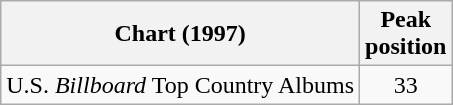<table class="wikitable">
<tr>
<th>Chart (1997)</th>
<th>Peak<br>position</th>
</tr>
<tr>
<td>U.S. <em>Billboard</em> Top Country Albums</td>
<td align="center">33</td>
</tr>
</table>
